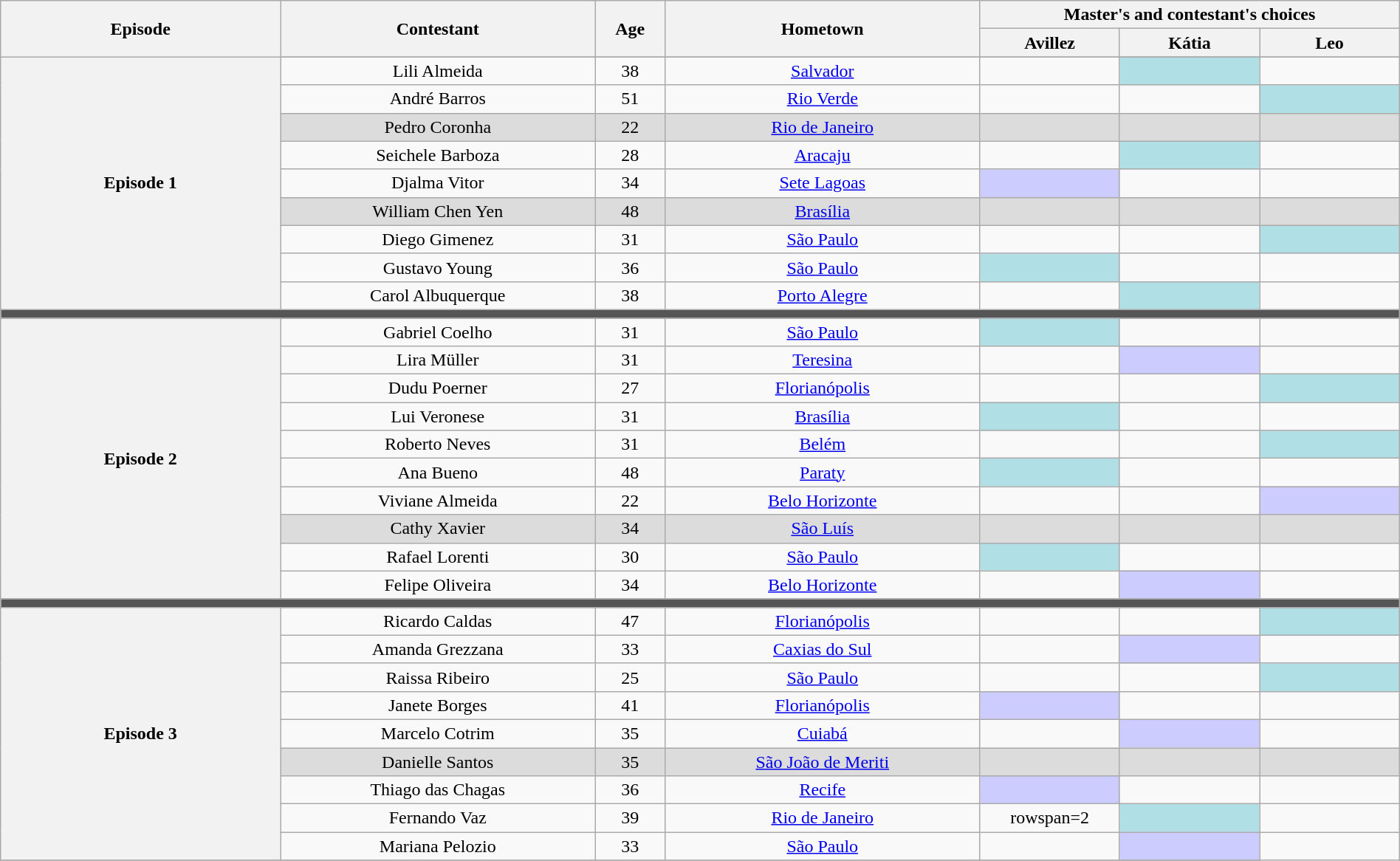<table class="wikitable" style="text-align:center; width:100%;">
<tr>
<th scope="col" rowspan=2 width="20.0%">Episode</th>
<th scope="col" rowspan=2 width="22.5%">Contestant</th>
<th scope="col" rowspan=2 width="05.0%">Age</th>
<th scope="col" rowspan=2 width="22.5%">Hometown</th>
<th scope="col" colspan=3 width="30.0%">Master's and contestant's choices</th>
</tr>
<tr>
<th width="10%">Avillez</th>
<th width="10%">Kátia</th>
<th width="10%">Leo</th>
</tr>
<tr>
<th rowspan=10>Episode 1<br></th>
</tr>
<tr>
<td>Lili Almeida</td>
<td>38</td>
<td><a href='#'>Salvador</a></td>
<td></td>
<td bgcolor=B0E0E6></td>
<td></td>
</tr>
<tr>
<td>André Barros</td>
<td>51</td>
<td><a href='#'>Rio Verde</a></td>
<td></td>
<td></td>
<td bgcolor=B0E0E6></td>
</tr>
<tr bgcolor=DCDCDC>
<td>Pedro Coronha</td>
<td>22</td>
<td><a href='#'>Rio de Janeiro</a></td>
<td></td>
<td></td>
<td></td>
</tr>
<tr>
<td>Seichele Barboza</td>
<td>28</td>
<td><a href='#'>Aracaju</a></td>
<td></td>
<td bgcolor=B0E0E6></td>
<td></td>
</tr>
<tr>
<td>Djalma Vitor</td>
<td>34</td>
<td><a href='#'>Sete Lagoas</a></td>
<td bgcolor=CCCCFF></td>
<td></td>
<td></td>
</tr>
<tr bgcolor=DCDCDC>
<td>William Chen Yen</td>
<td>48</td>
<td><a href='#'>Brasília</a></td>
<td></td>
<td></td>
<td></td>
</tr>
<tr>
<td>Diego Gimenez</td>
<td>31</td>
<td><a href='#'>São Paulo</a></td>
<td></td>
<td></td>
<td bgcolor=B0E0E6></td>
</tr>
<tr>
<td>Gustavo Young</td>
<td>36</td>
<td><a href='#'>São Paulo</a></td>
<td bgcolor=B0E0E6></td>
<td></td>
<td></td>
</tr>
<tr>
<td>Carol Albuquerque</td>
<td>38</td>
<td><a href='#'>Porto Alegre</a></td>
<td></td>
<td bgcolor=B0E0E6></td>
<td></td>
</tr>
<tr>
<td colspan=7 bgcolor=555555></td>
</tr>
<tr>
<th rowspan=10>Episode 2<br></th>
<td>Gabriel Coelho</td>
<td>31</td>
<td><a href='#'>São Paulo</a></td>
<td bgcolor=B0E0E6></td>
<td></td>
<td></td>
</tr>
<tr>
<td>Lira Müller</td>
<td>31</td>
<td><a href='#'>Teresina</a></td>
<td></td>
<td bgcolor=CCCCFF></td>
<td></td>
</tr>
<tr>
<td>Dudu Poerner</td>
<td>27</td>
<td><a href='#'>Florianópolis</a></td>
<td></td>
<td></td>
<td bgcolor=B0E0E6></td>
</tr>
<tr>
<td>Lui Veronese</td>
<td>31</td>
<td><a href='#'>Brasília</a></td>
<td bgcolor=B0E0E6></td>
<td></td>
<td></td>
</tr>
<tr>
<td>Roberto Neves</td>
<td>31</td>
<td><a href='#'>Belém</a></td>
<td></td>
<td></td>
<td bgcolor=B0E0E6></td>
</tr>
<tr>
<td>Ana Bueno</td>
<td>48</td>
<td><a href='#'>Paraty</a></td>
<td bgcolor=B0E0E6></td>
<td></td>
<td></td>
</tr>
<tr>
<td>Viviane Almeida</td>
<td>22</td>
<td><a href='#'>Belo Horizonte</a></td>
<td></td>
<td></td>
<td bgcolor=CCCCFF></td>
</tr>
<tr bgcolor=DCDCDC>
<td>Cathy Xavier</td>
<td>34</td>
<td><a href='#'>São Luís</a></td>
<td></td>
<td></td>
<td></td>
</tr>
<tr>
<td>Rafael Lorenti</td>
<td>30</td>
<td><a href='#'>São Paulo</a></td>
<td bgcolor=B0E0E6></td>
<td></td>
<td></td>
</tr>
<tr>
<td>Felipe Oliveira</td>
<td>34</td>
<td><a href='#'>Belo Horizonte</a></td>
<td></td>
<td bgcolor=CCCCFF></td>
<td></td>
</tr>
<tr>
<td colspan=7 bgcolor=555555></td>
</tr>
<tr>
<th rowspan=10>Episode 3<br></th>
</tr>
<tr>
<td>Ricardo Caldas</td>
<td>47</td>
<td><a href='#'>Florianópolis</a></td>
<td></td>
<td></td>
<td bgcolor=B0E0E6></td>
</tr>
<tr>
<td>Amanda Grezzana</td>
<td>33</td>
<td><a href='#'>Caxias do Sul</a></td>
<td></td>
<td bgcolor=CCCCFF></td>
<td></td>
</tr>
<tr>
<td>Raissa Ribeiro</td>
<td>25</td>
<td><a href='#'>São Paulo</a></td>
<td></td>
<td></td>
<td bgcolor=B0E0E6></td>
</tr>
<tr>
<td>Janete Borges</td>
<td>41</td>
<td><a href='#'>Florianópolis</a></td>
<td bgcolor=CCCCFF></td>
<td></td>
<td></td>
</tr>
<tr>
<td>Marcelo Cotrim</td>
<td>35</td>
<td><a href='#'>Cuiabá</a></td>
<td></td>
<td bgcolor=CCCCFF></td>
<td></td>
</tr>
<tr bgcolor=DCDCDC>
<td>Danielle Santos</td>
<td>35</td>
<td><a href='#'>São João de Meriti</a></td>
<td></td>
<td></td>
<td></td>
</tr>
<tr>
<td>Thiago das Chagas</td>
<td>36</td>
<td><a href='#'>Recife</a></td>
<td bgcolor=CCCCFF></td>
<td></td>
<td></td>
</tr>
<tr>
<td>Fernando Vaz</td>
<td>39</td>
<td><a href='#'>Rio de Janeiro</a></td>
<td>rowspan=2 </td>
<td bgcolor=B0E0E6></td>
<td></td>
</tr>
<tr>
<td>Mariana Pelozio</td>
<td>33</td>
<td><a href='#'>São Paulo</a></td>
<td></td>
<td bgcolor=CCCCFF></td>
</tr>
<tr>
</tr>
</table>
